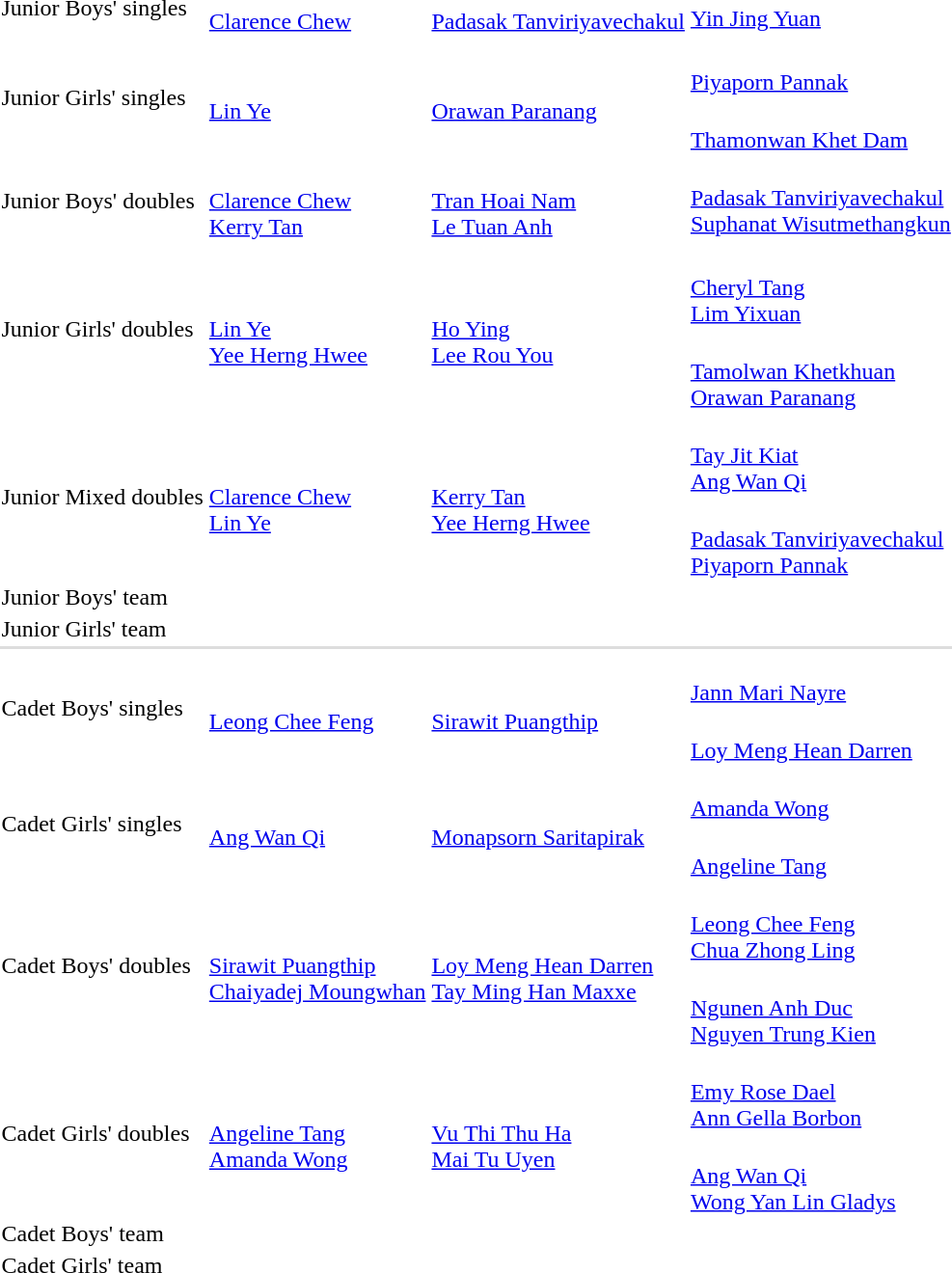<table>
<tr>
<td rowspan=2>Junior Boys' singles</td>
<td rowspan=2><br><a href='#'>Clarence Chew</a></td>
<td rowspan=2><br><a href='#'>Padasak Tanviriyavechakul</a></td>
<td><br><a href='#'>Yin Jing Yuan</a></td>
</tr>
<tr>
<td></td>
</tr>
<tr>
<td rowspan=2>Junior Girls' singles</td>
<td rowspan=2><br><a href='#'>Lin Ye</a></td>
<td rowspan=2><br><a href='#'>Orawan Paranang</a></td>
<td><br><a href='#'>Piyaporn Pannak</a></td>
</tr>
<tr>
<td><br><a href='#'>Thamonwan Khet Dam</a></td>
</tr>
<tr>
<td rowspan=2>Junior Boys' doubles</td>
<td rowspan=2><br><a href='#'>Clarence Chew</a><br><a href='#'>Kerry Tan</a></td>
<td rowspan=2><br><a href='#'>Tran Hoai Nam</a><br><a href='#'>Le Tuan Anh</a></td>
<td><br><a href='#'>Padasak Tanviriyavechakul</a><br><a href='#'>Suphanat Wisutmethangkun</a></td>
</tr>
<tr>
<td></td>
</tr>
<tr>
<td rowspan=2>Junior Girls' doubles</td>
<td rowspan=2><br><a href='#'>Lin Ye</a><br><a href='#'>Yee Herng Hwee</a></td>
<td rowspan=2><br><a href='#'>Ho Ying</a><br><a href='#'>Lee Rou You</a></td>
<td><br><a href='#'>Cheryl Tang</a><br><a href='#'>Lim Yixuan</a></td>
</tr>
<tr>
<td><br><a href='#'>Tamolwan Khetkhuan</a><br><a href='#'>Orawan Paranang</a></td>
</tr>
<tr>
<td rowspan=2>Junior Mixed doubles</td>
<td rowspan=2><br><a href='#'>Clarence Chew</a><br><a href='#'>Lin Ye</a></td>
<td rowspan=2><br><a href='#'>Kerry Tan</a><br><a href='#'>Yee Herng Hwee</a></td>
<td><br><a href='#'>Tay Jit Kiat</a><br><a href='#'>Ang Wan Qi</a></td>
</tr>
<tr>
<td><br><a href='#'>Padasak Tanviriyavechakul</a><br><a href='#'>Piyaporn Pannak</a></td>
</tr>
<tr>
<td rowspan=2>Junior Boys' team</td>
<td rowspan=2></td>
<td rowspan=2></td>
<td></td>
</tr>
<tr>
<td></td>
</tr>
<tr>
<td rowspan=2>Junior Girls' team</td>
<td rowspan=2></td>
<td rowspan=2></td>
<td></td>
</tr>
<tr>
<td></td>
</tr>
<tr style="background:#dddddd;">
<td colspan=7></td>
</tr>
<tr>
<td rowspan=2>Cadet Boys' singles</td>
<td rowspan=2><br><a href='#'>Leong Chee Feng</a></td>
<td rowspan=2><br><a href='#'>Sirawit Puangthip</a></td>
<td><br><a href='#'>Jann Mari Nayre</a></td>
</tr>
<tr>
<td><br><a href='#'>Loy Meng Hean Darren</a></td>
</tr>
<tr>
<td rowspan=2>Cadet Girls' singles</td>
<td rowspan=2><br><a href='#'>Ang Wan Qi</a></td>
<td rowspan=2><br><a href='#'>Monapsorn Saritapirak</a></td>
<td><br><a href='#'>Amanda Wong</a></td>
</tr>
<tr>
<td><br><a href='#'>Angeline Tang</a></td>
</tr>
<tr>
<td rowspan=2>Cadet Boys' doubles</td>
<td rowspan=2><br><a href='#'>Sirawit Puangthip</a><br><a href='#'>Chaiyadej Moungwhan</a></td>
<td rowspan=2><br><a href='#'>Loy Meng Hean Darren</a><br><a href='#'>Tay Ming Han Maxxe</a></td>
<td><br><a href='#'>Leong Chee Feng</a><br><a href='#'>Chua Zhong Ling</a></td>
</tr>
<tr>
<td><br><a href='#'>Ngunen Anh Duc</a><br><a href='#'>Nguyen Trung Kien</a></td>
</tr>
<tr>
<td rowspan=2>Cadet Girls' doubles</td>
<td rowspan=2><br><a href='#'>Angeline Tang</a><br><a href='#'>Amanda Wong</a></td>
<td rowspan=2><br><a href='#'>Vu Thi Thu Ha</a><br><a href='#'>Mai Tu Uyen</a></td>
<td><br><a href='#'>Emy Rose Dael</a><br><a href='#'>Ann Gella Borbon</a></td>
</tr>
<tr>
<td><br><a href='#'>Ang Wan Qi</a><br><a href='#'>Wong Yan Lin Gladys</a></td>
</tr>
<tr>
<td rowspan=2>Cadet Boys' team</td>
<td rowspan=2></td>
<td rowspan=2></td>
<td></td>
</tr>
<tr>
<td></td>
</tr>
<tr>
<td rowspan=2>Cadet Girls' team</td>
<td rowspan=2></td>
<td rowspan=2></td>
<td></td>
</tr>
<tr>
<td></td>
</tr>
</table>
